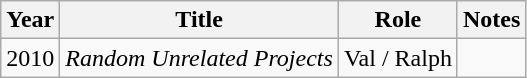<table class="wikitable sortable">
<tr>
<th>Year</th>
<th>Title</th>
<th>Role</th>
<th>Notes</th>
</tr>
<tr>
<td>2010</td>
<td><em>Random Unrelated Projects</em></td>
<td>Val / Ralph</td>
<td></td>
</tr>
</table>
